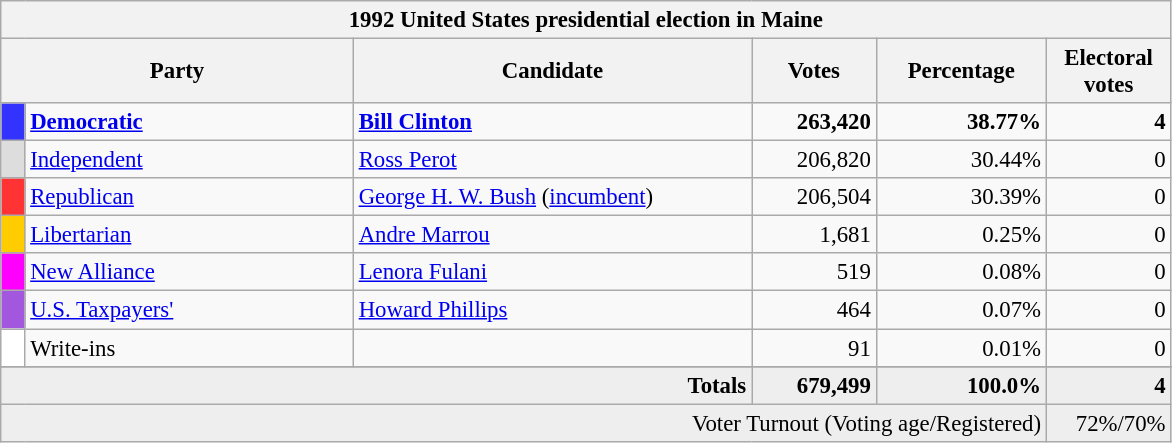<table class="wikitable" style="font-size: 95%;">
<tr>
<th colspan="6">1992 United States presidential election in Maine</th>
</tr>
<tr>
<th colspan="2" style="width: 15em">Party</th>
<th style="width: 17em">Candidate</th>
<th style="width: 5em">Votes</th>
<th style="width: 7em">Percentage</th>
<th style="width: 5em">Electoral votes</th>
</tr>
<tr>
<th style="background-color:#3333FF; width: 3px"></th>
<td style="width: 130px"><strong><a href='#'>Democratic</a></strong></td>
<td><strong><a href='#'>Bill Clinton</a></strong></td>
<td align="right"><strong>263,420</strong></td>
<td align="right"><strong>38.77%</strong></td>
<td align="right"><strong>4</strong></td>
</tr>
<tr>
<th style="background-color:#DDDDDD; width: 3px"></th>
<td style="width: 130px"><a href='#'>Independent</a></td>
<td><a href='#'>Ross Perot</a></td>
<td align="right">206,820</td>
<td align="right">30.44%</td>
<td align="right">0</td>
</tr>
<tr>
<th style="background-color:#FF3333; width: 3px"></th>
<td style="width: 130px"><a href='#'>Republican</a></td>
<td><a href='#'>George H. W. Bush</a> (<a href='#'>incumbent</a>)</td>
<td align="right">206,504</td>
<td align="right">30.39%</td>
<td align="right">0</td>
</tr>
<tr>
<th style="background-color:#FFCC00; width: 3px"></th>
<td style="width: 130px"><a href='#'>Libertarian</a></td>
<td><a href='#'>Andre Marrou</a></td>
<td align="right">1,681</td>
<td align="right">0.25%</td>
<td align="right">0</td>
</tr>
<tr>
<th style="background-color:#FF00FF; width: 3px"></th>
<td style="width: 130px"><a href='#'>New Alliance</a></td>
<td><a href='#'>Lenora Fulani</a></td>
<td align="right">519</td>
<td align="right">0.08%</td>
<td align="right">0</td>
</tr>
<tr>
<th style="background-color:#A356DE; width: 3px"></th>
<td style="width: 130px"><a href='#'>U.S. Taxpayers'</a></td>
<td><a href='#'>Howard Phillips</a></td>
<td align="right">464</td>
<td align="right">0.07%</td>
<td align="right">0</td>
</tr>
<tr>
<th style="background-color:#FFFFFF; width: 3px"></th>
<td style="width: 130px">Write-ins</td>
<td></td>
<td align="right">91</td>
<td align="right">0.01%</td>
<td align="right">0</td>
</tr>
<tr>
</tr>
<tr bgcolor="#EEEEEE">
<td colspan="3" align="right"><strong>Totals</strong></td>
<td align="right"><strong>679,499</strong></td>
<td align="right"><strong>100.0%</strong></td>
<td align="right"><strong>4</strong></td>
</tr>
<tr bgcolor="#EEEEEE">
<td colspan="5" align="right">Voter Turnout (Voting age/Registered)</td>
<td colspan="1" align="right">72%/70%</td>
</tr>
</table>
